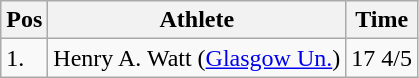<table class="wikitable">
<tr>
<th>Pos</th>
<th>Athlete</th>
<th>Time</th>
</tr>
<tr>
<td>1.</td>
<td>Henry A. Watt (<a href='#'>Glasgow Un.</a>)</td>
<td>17 4/5</td>
</tr>
</table>
